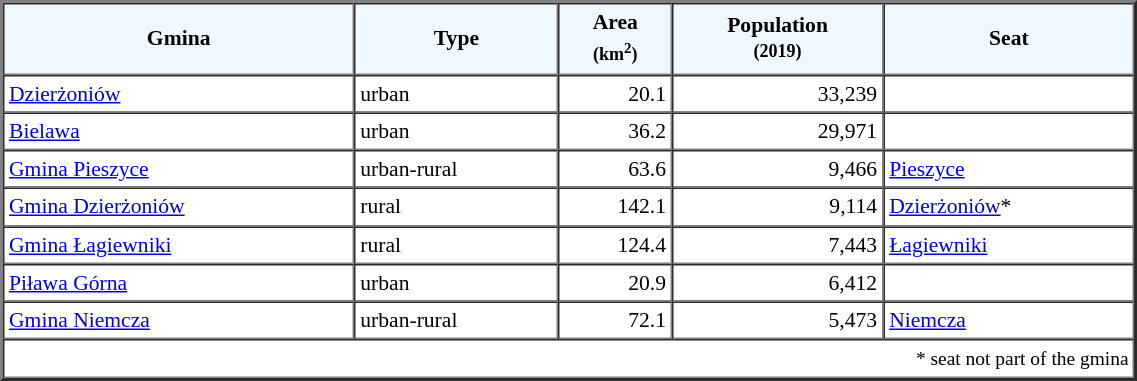<table width="60%" border="2" cellpadding="3" cellspacing="0" style="font-size:90%;line-height:120%;">
<tr bgcolor="F0F8FF">
<td style="text-align:center;"><strong>Gmina</strong></td>
<td style="text-align:center;"><strong>Type</strong></td>
<td style="text-align:center;"><strong>Area<br><small>(km<sup>2</sup>)</small></strong></td>
<td style="text-align:center;"><strong>Population<br><small>(2019)</small></strong></td>
<td style="text-align:center;"><strong>Seat</strong></td>
</tr>
<tr>
<td><a href='#'>Dzierżoniów</a></td>
<td>urban</td>
<td style="text-align:right;">20.1</td>
<td style="text-align:right;">33,239</td>
<td> </td>
</tr>
<tr>
<td><a href='#'>Bielawa</a></td>
<td>urban</td>
<td style="text-align:right;">36.2</td>
<td style="text-align:right;">29,971</td>
<td> </td>
</tr>
<tr>
<td><a href='#'>Gmina Pieszyce</a></td>
<td>urban-rural</td>
<td style="text-align:right;">63.6</td>
<td style="text-align:right;">9,466</td>
<td><a href='#'>Pieszyce</a></td>
</tr>
<tr>
<td><a href='#'>Gmina Dzierżoniów</a></td>
<td>rural</td>
<td style="text-align:right;">142.1</td>
<td style="text-align:right;">9,114</td>
<td><a href='#'>Dzierżoniów</a>*</td>
</tr>
<tr>
<td><a href='#'>Gmina Łagiewniki</a></td>
<td>rural</td>
<td style="text-align:right;">124.4</td>
<td style="text-align:right;">7,443</td>
<td><a href='#'>Łagiewniki</a></td>
</tr>
<tr>
<td><a href='#'>Piława Górna</a></td>
<td>urban</td>
<td style="text-align:right;">20.9</td>
<td style="text-align:right;">6,412</td>
<td> </td>
</tr>
<tr>
<td><a href='#'>Gmina Niemcza</a></td>
<td>urban-rural</td>
<td style="text-align:right;">72.1</td>
<td style="text-align:right;">5,473</td>
<td><a href='#'>Niemcza</a></td>
</tr>
<tr>
<td colspan=5 style="text-align:right;font-size:90%">* seat not part of the gmina</td>
</tr>
<tr>
</tr>
</table>
